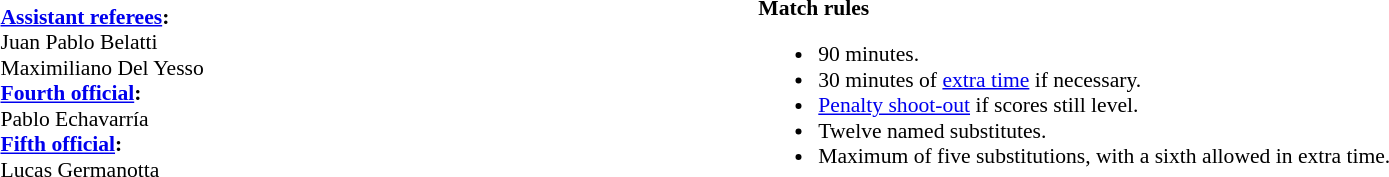<table width=100% style="font-size: 90%">
<tr>
<td><br><strong><a href='#'>Assistant referees</a>:</strong>
<br> Juan Pablo Belatti
<br> Maximiliano Del Yesso
<br><strong><a href='#'>Fourth official</a>:</strong>
<br> Pablo Echavarría
<br><strong><a href='#'>Fifth official</a>:</strong>
<br> Lucas Germanotta</td>
<td style="width:60%; vertical-align:top"><br><strong>Match rules</strong><ul><li>90 minutes.</li><li>30 minutes of <a href='#'>extra time</a> if necessary.</li><li><a href='#'>Penalty shoot-out</a> if scores still level.</li><li>Twelve named substitutes.</li><li>Maximum of five substitutions, with a sixth allowed in extra time.</li></ul></td>
</tr>
</table>
